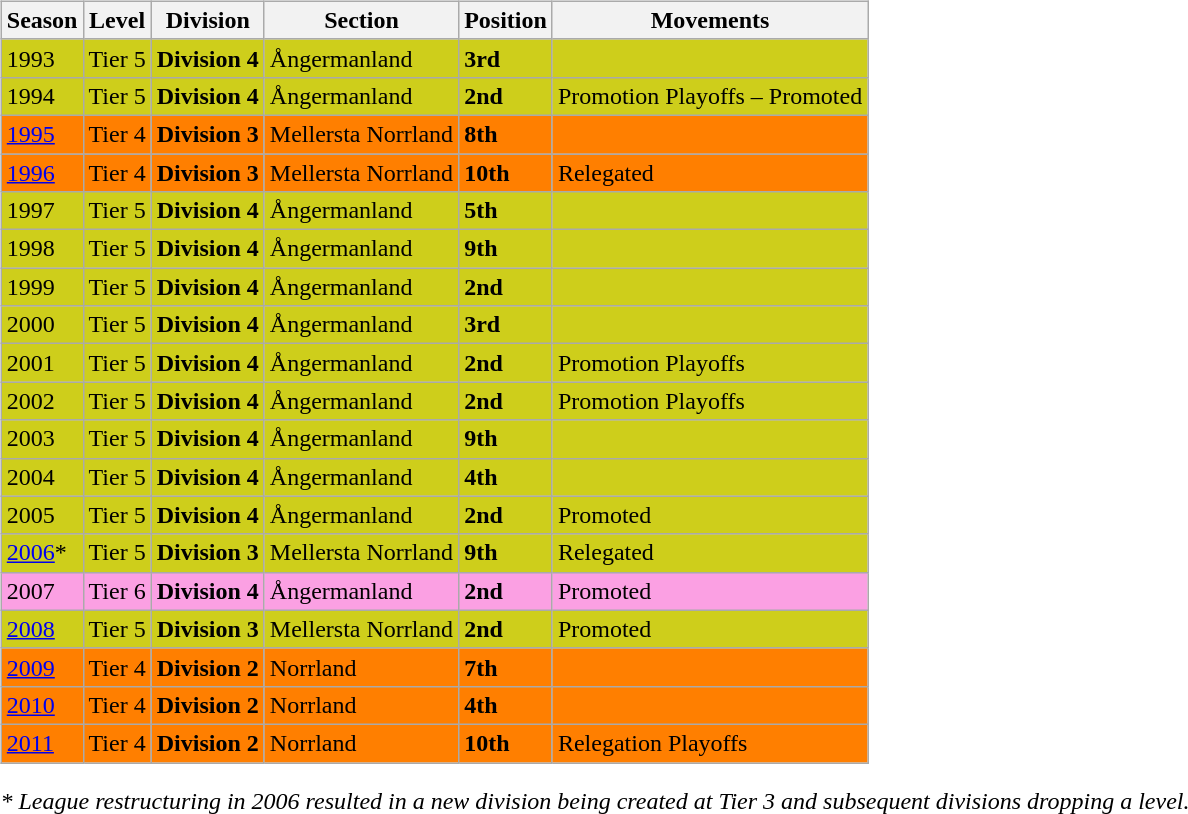<table>
<tr>
<td valign="top" width=0%><br><table class="wikitable">
<tr style="background:#f0f6fa;">
<th><strong>Season</strong></th>
<th><strong>Level</strong></th>
<th><strong>Division</strong></th>
<th><strong>Section</strong></th>
<th><strong>Position</strong></th>
<th><strong>Movements</strong></th>
</tr>
<tr>
<td style="background:#CECE1B;">1993</td>
<td style="background:#CECE1B;">Tier 5</td>
<td style="background:#CECE1B;"><strong>Division 4</strong></td>
<td style="background:#CECE1B;">Ångermanland</td>
<td style="background:#CECE1B;"><strong>3rd</strong></td>
<td style="background:#CECE1B;"></td>
</tr>
<tr>
<td style="background:#CECE1B;">1994</td>
<td style="background:#CECE1B;">Tier 5</td>
<td style="background:#CECE1B;"><strong>Division 4</strong></td>
<td style="background:#CECE1B;">Ångermanland</td>
<td style="background:#CECE1B;"><strong>2nd</strong></td>
<td style="background:#CECE1B;">Promotion Playoffs – Promoted</td>
</tr>
<tr>
<td style="background:#FF7F00;"><a href='#'>1995</a></td>
<td style="background:#FF7F00;">Tier 4</td>
<td style="background:#FF7F00;"><strong>Division 3</strong></td>
<td style="background:#FF7F00;">Mellersta Norrland</td>
<td style="background:#FF7F00;"><strong>8th</strong></td>
<td style="background:#FF7F00;"></td>
</tr>
<tr>
<td style="background:#FF7F00;"><a href='#'>1996</a></td>
<td style="background:#FF7F00;">Tier 4</td>
<td style="background:#FF7F00;"><strong>Division 3</strong></td>
<td style="background:#FF7F00;">Mellersta Norrland</td>
<td style="background:#FF7F00;"><strong>10th</strong></td>
<td style="background:#FF7F00;">Relegated</td>
</tr>
<tr>
<td style="background:#CECE1B;">1997</td>
<td style="background:#CECE1B;">Tier 5</td>
<td style="background:#CECE1B;"><strong>Division 4</strong></td>
<td style="background:#CECE1B;">Ångermanland</td>
<td style="background:#CECE1B;"><strong>5th</strong></td>
<td style="background:#CECE1B;"></td>
</tr>
<tr>
<td style="background:#CECE1B;">1998</td>
<td style="background:#CECE1B;">Tier 5</td>
<td style="background:#CECE1B;"><strong>Division 4</strong></td>
<td style="background:#CECE1B;">Ångermanland</td>
<td style="background:#CECE1B;"><strong>9th</strong></td>
<td style="background:#CECE1B;"></td>
</tr>
<tr>
<td style="background:#CECE1B;">1999</td>
<td style="background:#CECE1B;">Tier 5</td>
<td style="background:#CECE1B;"><strong>Division 4</strong></td>
<td style="background:#CECE1B;">Ångermanland</td>
<td style="background:#CECE1B;"><strong>2nd</strong></td>
<td style="background:#CECE1B;"></td>
</tr>
<tr>
<td style="background:#CECE1B;">2000</td>
<td style="background:#CECE1B;">Tier 5</td>
<td style="background:#CECE1B;"><strong>Division 4</strong></td>
<td style="background:#CECE1B;">Ångermanland</td>
<td style="background:#CECE1B;"><strong>3rd</strong></td>
<td style="background:#CECE1B;"></td>
</tr>
<tr>
<td style="background:#CECE1B;">2001</td>
<td style="background:#CECE1B;">Tier 5</td>
<td style="background:#CECE1B;"><strong>Division 4</strong></td>
<td style="background:#CECE1B;">Ångermanland</td>
<td style="background:#CECE1B;"><strong>2nd</strong></td>
<td style="background:#CECE1B;">Promotion Playoffs</td>
</tr>
<tr>
<td style="background:#CECE1B;">2002</td>
<td style="background:#CECE1B;">Tier 5</td>
<td style="background:#CECE1B;"><strong>Division 4</strong></td>
<td style="background:#CECE1B;">Ångermanland</td>
<td style="background:#CECE1B;"><strong>2nd</strong></td>
<td style="background:#CECE1B;">Promotion Playoffs</td>
</tr>
<tr>
<td style="background:#CECE1B;">2003</td>
<td style="background:#CECE1B;">Tier 5</td>
<td style="background:#CECE1B;"><strong>Division 4</strong></td>
<td style="background:#CECE1B;">Ångermanland</td>
<td style="background:#CECE1B;"><strong>9th</strong></td>
<td style="background:#CECE1B;"></td>
</tr>
<tr>
<td style="background:#CECE1B;">2004</td>
<td style="background:#CECE1B;">Tier 5</td>
<td style="background:#CECE1B;"><strong>Division 4</strong></td>
<td style="background:#CECE1B;">Ångermanland</td>
<td style="background:#CECE1B;"><strong>4th</strong></td>
<td style="background:#CECE1B;"></td>
</tr>
<tr>
<td style="background:#CECE1B;">2005</td>
<td style="background:#CECE1B;">Tier 5</td>
<td style="background:#CECE1B;"><strong>Division 4</strong></td>
<td style="background:#CECE1B;">Ångermanland</td>
<td style="background:#CECE1B;"><strong>2nd</strong></td>
<td style="background:#CECE1B;">Promoted</td>
</tr>
<tr>
<td style="background:#CECE1B;"><a href='#'>2006</a>*</td>
<td style="background:#CECE1B;">Tier 5</td>
<td style="background:#CECE1B;"><strong>Division 3</strong></td>
<td style="background:#CECE1B;">Mellersta Norrland</td>
<td style="background:#CECE1B;"><strong>9th</strong></td>
<td style="background:#CECE1B;">Relegated</td>
</tr>
<tr>
<td style="background:#FBA0E3;">2007</td>
<td style="background:#FBA0E3;">Tier 6</td>
<td style="background:#FBA0E3;"><strong>Division 4</strong></td>
<td style="background:#FBA0E3;">Ångermanland</td>
<td style="background:#FBA0E3;"><strong>2nd</strong></td>
<td style="background:#FBA0E3;">Promoted</td>
</tr>
<tr>
<td style="background:#CECE1B;"><a href='#'>2008</a></td>
<td style="background:#CECE1B;">Tier 5</td>
<td style="background:#CECE1B;"><strong>Division 3</strong></td>
<td style="background:#CECE1B;">Mellersta Norrland</td>
<td style="background:#CECE1B;"><strong>2nd</strong></td>
<td style="background:#CECE1B;">Promoted</td>
</tr>
<tr>
<td style="background:#FF7F00;"><a href='#'>2009</a></td>
<td style="background:#FF7F00;">Tier 4</td>
<td style="background:#FF7F00;"><strong>Division 2</strong></td>
<td style="background:#FF7F00;">Norrland</td>
<td style="background:#FF7F00;"><strong>7th</strong></td>
<td style="background:#FF7F00;"></td>
</tr>
<tr>
<td style="background:#FF7F00;"><a href='#'>2010</a></td>
<td style="background:#FF7F00;">Tier 4</td>
<td style="background:#FF7F00;"><strong>Division 2</strong></td>
<td style="background:#FF7F00;">Norrland</td>
<td style="background:#FF7F00;"><strong>4th</strong></td>
<td style="background:#FF7F00;"></td>
</tr>
<tr>
<td style="background:#FF7F00;"><a href='#'>2011</a></td>
<td style="background:#FF7F00;">Tier 4</td>
<td style="background:#FF7F00;"><strong>Division 2</strong></td>
<td style="background:#FF7F00;">Norrland</td>
<td style="background:#FF7F00;"><strong>10th</strong></td>
<td style="background:#FF7F00;">Relegation Playoffs</td>
</tr>
</table>
<em>* League restructuring in 2006 resulted in a new division being created at Tier 3 and subsequent divisions dropping a level.</em> 

</td>
</tr>
</table>
